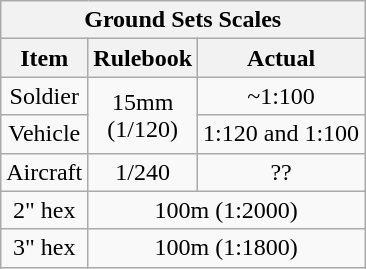<table class="wikitable" style="">
<tr>
<th colspan="3">Ground Sets Scales</th>
</tr>
<tr>
<th>Item</th>
<th>Rulebook</th>
<th>Actual</th>
</tr>
<tr align="center">
<td>Soldier</td>
<td rowspan="2">15mm <br>(1/120)</td>
<td>~1:100</td>
</tr>
<tr align="center">
<td>Vehicle</td>
<td>1:120 and 1:100</td>
</tr>
<tr align="center">
<td>Aircraft</td>
<td>1/240</td>
<td>??</td>
</tr>
<tr align="center">
<td>2" hex</td>
<td colspan="2">100m (1:2000)</td>
</tr>
<tr align="center">
<td>3" hex</td>
<td colspan="2">100m (1:1800)</td>
</tr>
</table>
